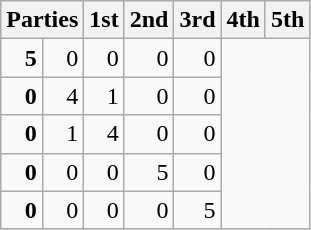<table class="wikitable" style="text-align:right;">
<tr>
<th colspan=2 style="text-align:left;">Parties</th>
<th>1st</th>
<th>2nd</th>
<th>3rd</th>
<th>4th</th>
<th>5th</th>
</tr>
<tr>
<td><strong>5</strong></td>
<td>0</td>
<td>0</td>
<td>0</td>
<td>0</td>
</tr>
<tr>
<td><strong>0</strong></td>
<td>4</td>
<td>1</td>
<td>0</td>
<td>0</td>
</tr>
<tr>
<td><strong>0</strong></td>
<td>1</td>
<td>4</td>
<td>0</td>
<td>0</td>
</tr>
<tr>
<td><strong>0</strong></td>
<td>0</td>
<td>0</td>
<td>5</td>
<td>0</td>
</tr>
<tr>
<td><strong>0</strong></td>
<td>0</td>
<td>0</td>
<td>0</td>
<td>5</td>
</tr>
</table>
